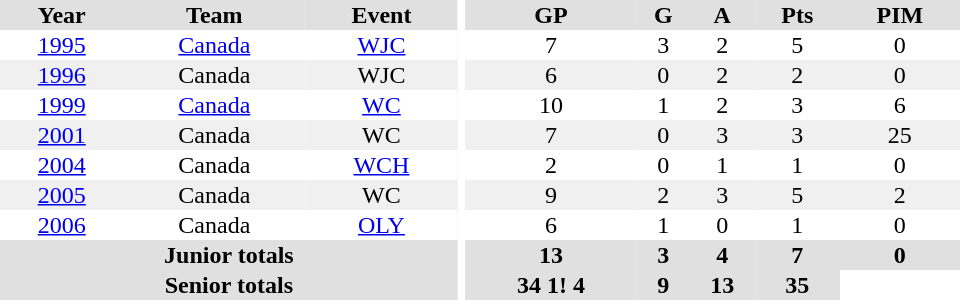<table border="0" cellpadding="1" cellspacing="0" ID="Table3" style="text-align:center; width:40em;">
<tr bgcolor="#e0e0e0">
<th>Year</th>
<th>Team</th>
<th>Event</th>
<th rowspan="102" bgcolor="#ffffff"></th>
<th>GP</th>
<th>G</th>
<th>A</th>
<th>Pts</th>
<th>PIM</th>
</tr>
<tr>
<td><a href='#'>1995</a></td>
<td><a href='#'>Canada</a></td>
<td><a href='#'>WJC</a></td>
<td>7</td>
<td>3</td>
<td>2</td>
<td>5</td>
<td>0</td>
</tr>
<tr bgcolor="#f0f0f0">
<td><a href='#'>1996</a></td>
<td>Canada</td>
<td>WJC</td>
<td>6</td>
<td>0</td>
<td>2</td>
<td>2</td>
<td>0</td>
</tr>
<tr>
<td><a href='#'>1999</a></td>
<td><a href='#'>Canada</a></td>
<td><a href='#'>WC</a></td>
<td>10</td>
<td>1</td>
<td>2</td>
<td>3</td>
<td>6</td>
</tr>
<tr bgcolor="#f0f0f0">
<td><a href='#'>2001</a></td>
<td>Canada</td>
<td>WC</td>
<td>7</td>
<td>0</td>
<td>3</td>
<td>3</td>
<td>25</td>
</tr>
<tr>
<td><a href='#'>2004</a></td>
<td>Canada</td>
<td><a href='#'>WCH</a></td>
<td>2</td>
<td>0</td>
<td>1</td>
<td>1</td>
<td>0</td>
</tr>
<tr bgcolor="#f0f0f0">
<td><a href='#'>2005</a></td>
<td>Canada</td>
<td>WC</td>
<td>9</td>
<td>2</td>
<td>3</td>
<td>5</td>
<td>2</td>
</tr>
<tr>
<td><a href='#'>2006</a></td>
<td>Canada</td>
<td><a href='#'>OLY</a></td>
<td>6</td>
<td>1</td>
<td>0</td>
<td>1</td>
<td>0</td>
</tr>
<tr bgcolor="#e0e0e0">
<th colspan="3">Junior totals</th>
<th>13</th>
<th>3</th>
<th>4</th>
<th>7</th>
<th>0</th>
</tr>
<tr bgcolor="#e0e0e0">
<th colspan="3">Senior totals</th>
<th>34 1! 4</th>
<th>9</th>
<th>13</th>
<th>35</th>
</tr>
</table>
